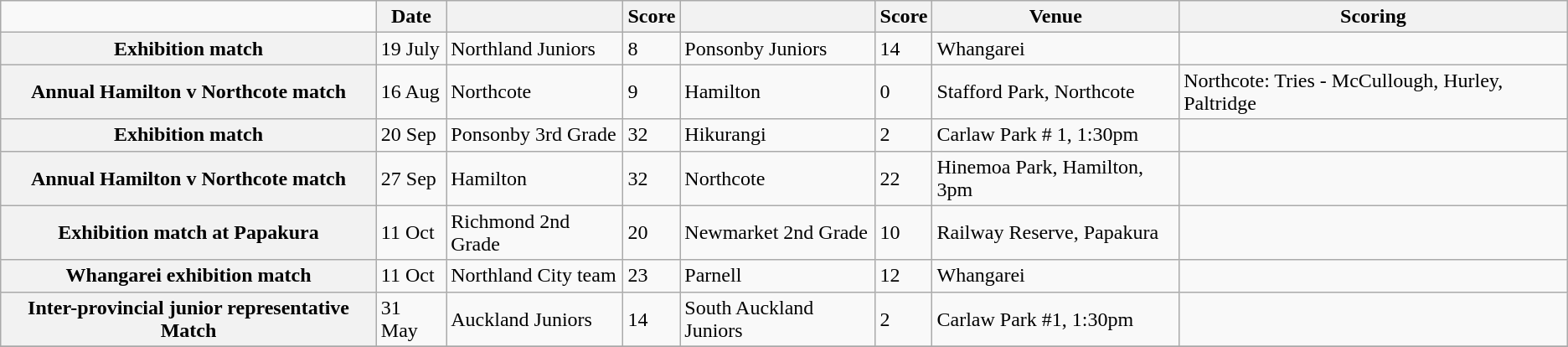<table class="wikitable mw-collapsible">
<tr>
<td></td>
<th scope="col">Date</th>
<th scope="col"></th>
<th scope="col">Score</th>
<th scope="col"></th>
<th scope="col">Score</th>
<th scope="col">Venue</th>
<th scope="col">Scoring</th>
</tr>
<tr>
<th scope="row">Exhibition match</th>
<td>19 July </td>
<td>Northland Juniors</td>
<td>8</td>
<td>Ponsonby Juniors</td>
<td>14</td>
<td>Whangarei</td>
<td></td>
</tr>
<tr>
<th scope="row">Annual Hamilton v Northcote match</th>
<td>16 Aug </td>
<td>Northcote</td>
<td>9</td>
<td>Hamilton</td>
<td>0</td>
<td>Stafford Park, Northcote</td>
<td>Northcote: Tries - McCullough, Hurley, Paltridge</td>
</tr>
<tr>
<th scope="row">Exhibition match</th>
<td>20 Sep </td>
<td>Ponsonby 3rd Grade</td>
<td>32</td>
<td>Hikurangi</td>
<td>2</td>
<td>Carlaw Park # 1, 1:30pm</td>
<td></td>
</tr>
<tr>
<th scope="row">Annual Hamilton v Northcote match</th>
<td>27 Sep </td>
<td>Hamilton</td>
<td>32</td>
<td>Northcote</td>
<td>22</td>
<td>Hinemoa Park, Hamilton, 3pm</td>
<td></td>
</tr>
<tr>
<th scope="row">Exhibition match at Papakura</th>
<td>11 Oct </td>
<td>Richmond 2nd Grade</td>
<td>20</td>
<td>Newmarket 2nd Grade</td>
<td>10</td>
<td>Railway Reserve, Papakura</td>
<td></td>
</tr>
<tr>
<th scope="row">Whangarei exhibition match</th>
<td>11 Oct </td>
<td>Northland City team</td>
<td>23</td>
<td>Parnell</td>
<td>12</td>
<td>Whangarei</td>
<td></td>
</tr>
<tr>
<th scope="row">Inter-provincial junior representative Match</th>
<td>31 May</td>
<td>Auckland Juniors</td>
<td>14</td>
<td>South Auckland Juniors</td>
<td>2</td>
<td>Carlaw Park #1, 1:30pm</td>
<td></td>
</tr>
<tr>
</tr>
</table>
